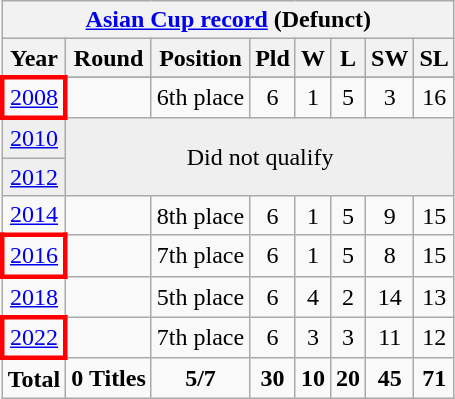<table class="wikitable" style="text-align: center;">
<tr>
<th colspan=8><a href='#'>Asian Cup record</a> (Defunct)</th>
</tr>
<tr>
<th>Year</th>
<th>Round</th>
<th>Position</th>
<th>Pld</th>
<th>W</th>
<th>L</th>
<th>SW</th>
<th>SL</th>
</tr>
<tr>
</tr>
<tr bgcolor=>
<td style="border: 3px solid red"> <a href='#'>2008</a></td>
<td></td>
<td>6th place</td>
<td>6</td>
<td>1</td>
<td>5</td>
<td>3</td>
<td>16</td>
</tr>
<tr bgcolor="efefef">
<td> <a href='#'>2010</a></td>
<td colspan=8 rowspan=2>Did not qualify</td>
</tr>
<tr bgcolor="efefef">
<td> <a href='#'>2012</a></td>
</tr>
<tr>
<td> <a href='#'>2014</a></td>
<td></td>
<td>8th place</td>
<td>6</td>
<td>1</td>
<td>5</td>
<td>9</td>
<td>15</td>
</tr>
<tr bgcolor=>
<td style="border: 3px solid red"> <a href='#'>2016</a></td>
<td></td>
<td>7th place</td>
<td>6</td>
<td>1</td>
<td>5</td>
<td>8</td>
<td>15</td>
</tr>
<tr>
<td> <a href='#'>2018</a></td>
<td></td>
<td>5th place</td>
<td>6</td>
<td>4</td>
<td>2</td>
<td>14</td>
<td>13</td>
</tr>
<tr>
<td style="border: 3px solid red"> <a href='#'>2022</a></td>
<td></td>
<td>7th place</td>
<td>6</td>
<td>3</td>
<td>3</td>
<td>11</td>
<td>12</td>
</tr>
<tr>
<td><strong>Total</strong></td>
<td><strong>0 Titles</strong></td>
<td><strong>5/7</strong></td>
<td><strong>30</strong></td>
<td><strong>10</strong></td>
<td><strong>20</strong></td>
<td><strong>45</strong></td>
<td><strong>71</strong></td>
</tr>
</table>
